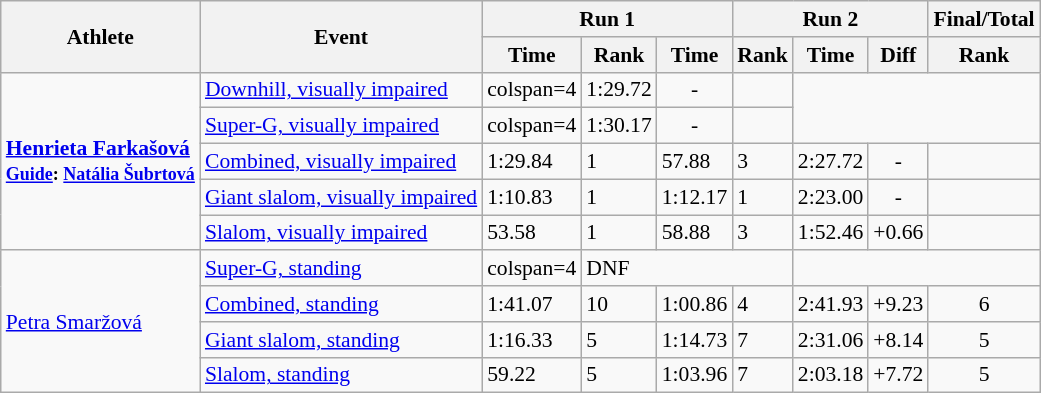<table class="wikitable" style="font-size:90%">
<tr>
<th rowspan="2">Athlete</th>
<th rowspan="2">Event</th>
<th colspan="3">Run 1</th>
<th colspan="3">Run 2</th>
<th colspan="3">Final/Total</th>
</tr>
<tr>
<th>Time</th>
<th>Rank</th>
<th>Time</th>
<th>Rank</th>
<th>Time</th>
<th>Diff</th>
<th>Rank</th>
</tr>
<tr>
<td rowspan="5"><strong><a href='#'>Henrieta Farkašová</a><br><small><a href='#'>Guide</a>: <a href='#'>Natália Šubrtová</a></small></strong></td>
<td><a href='#'>Downhill, visually impaired</a></td>
<td>colspan=4 </td>
<td align="center">1:29.72</td>
<td align="center">-</td>
<td align="center"></td>
</tr>
<tr>
<td><a href='#'>Super-G, visually impaired</a></td>
<td>colspan=4 </td>
<td align="center">1:30.17</td>
<td align="center">-</td>
<td align="center"></td>
</tr>
<tr>
<td><a href='#'>Combined, visually impaired</a></td>
<td>1:29.84</td>
<td>1</td>
<td>57.88</td>
<td>3</td>
<td align="center">2:27.72</td>
<td align="center">-</td>
<td align="center"></td>
</tr>
<tr>
<td><a href='#'>Giant slalom, visually impaired</a></td>
<td>1:10.83</td>
<td>1</td>
<td>1:12.17</td>
<td>1</td>
<td align="center">2:23.00</td>
<td align="center">-</td>
<td align="center"></td>
</tr>
<tr>
<td><a href='#'>Slalom, visually impaired</a></td>
<td>53.58</td>
<td>1</td>
<td>58.88</td>
<td>3</td>
<td align="center">1:52.46</td>
<td align="center">+0.66</td>
<td align="center"></td>
</tr>
<tr>
<td rowspan="4"><a href='#'>Petra Smaržová</a></td>
<td><a href='#'>Super-G, standing</a></td>
<td>colspan=4 </td>
<td colspan=3>DNF</td>
</tr>
<tr>
<td><a href='#'>Combined, standing</a></td>
<td>1:41.07</td>
<td>10</td>
<td>1:00.86</td>
<td>4</td>
<td align="center">2:41.93</td>
<td align="center">+9.23</td>
<td align="center">6</td>
</tr>
<tr>
<td><a href='#'>Giant slalom, standing</a></td>
<td>1:16.33</td>
<td>5</td>
<td>1:14.73</td>
<td>7</td>
<td align="center">2:31.06</td>
<td align="center">+8.14</td>
<td align="center">5</td>
</tr>
<tr>
<td><a href='#'>Slalom, standing</a></td>
<td>59.22</td>
<td>5</td>
<td>1:03.96</td>
<td>7</td>
<td align="center">2:03.18</td>
<td align="center">+7.72</td>
<td align="center">5</td>
</tr>
</table>
